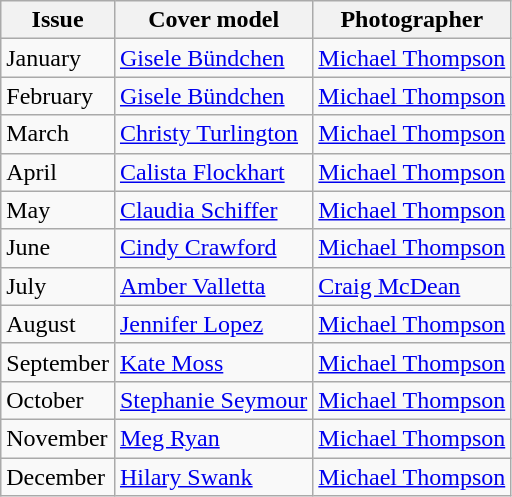<table class="sortable wikitable">
<tr>
<th>Issue</th>
<th>Cover model</th>
<th>Photographer</th>
</tr>
<tr>
<td>January</td>
<td><a href='#'>Gisele Bündchen</a></td>
<td><a href='#'>Michael Thompson</a></td>
</tr>
<tr>
<td>February</td>
<td><a href='#'>Gisele Bündchen</a></td>
<td><a href='#'>Michael Thompson</a></td>
</tr>
<tr>
<td>March</td>
<td><a href='#'>Christy Turlington</a></td>
<td><a href='#'>Michael Thompson</a></td>
</tr>
<tr>
<td>April</td>
<td><a href='#'>Calista Flockhart</a></td>
<td><a href='#'>Michael Thompson</a></td>
</tr>
<tr>
<td>May</td>
<td><a href='#'>Claudia Schiffer</a></td>
<td><a href='#'>Michael Thompson</a></td>
</tr>
<tr>
<td>June</td>
<td><a href='#'>Cindy Crawford</a></td>
<td><a href='#'>Michael Thompson</a></td>
</tr>
<tr>
<td>July</td>
<td><a href='#'>Amber Valletta</a></td>
<td><a href='#'>Craig McDean</a></td>
</tr>
<tr>
<td>August</td>
<td><a href='#'>Jennifer Lopez</a></td>
<td><a href='#'>Michael Thompson</a></td>
</tr>
<tr>
<td>September</td>
<td><a href='#'>Kate Moss</a></td>
<td><a href='#'>Michael Thompson</a></td>
</tr>
<tr>
<td>October</td>
<td><a href='#'>Stephanie Seymour</a></td>
<td><a href='#'>Michael Thompson</a></td>
</tr>
<tr>
<td>November</td>
<td><a href='#'>Meg Ryan</a></td>
<td><a href='#'>Michael Thompson</a></td>
</tr>
<tr>
<td>December</td>
<td><a href='#'>Hilary Swank</a></td>
<td><a href='#'>Michael Thompson</a></td>
</tr>
</table>
